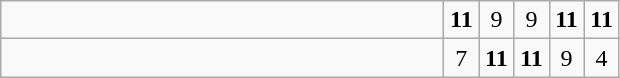<table class="wikitable">
<tr>
<td style="width:18em"></td>
<td align=center style="width:1em"><strong>11</strong></td>
<td align=center style="width:1em">9</td>
<td align=center style="width:1em">9</td>
<td align=center style="width:1em"><strong>11</strong></td>
<td align=center style="width:1em"><strong>11</strong></td>
</tr>
<tr>
<td style="width:18em"></td>
<td align=center style="width:1em">7</td>
<td align=center style="width:1em"><strong>11</strong></td>
<td align=center style="width:1em"><strong>11</strong></td>
<td align=center style="width:1em">9</td>
<td align=center style="width:1em">4</td>
</tr>
</table>
